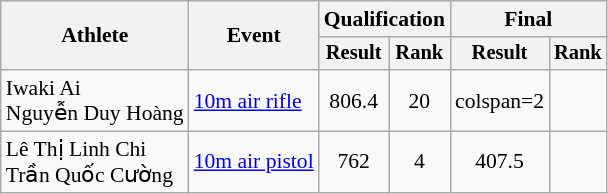<table class=wikitable style="font-size:90%;text-align:center">
<tr>
<th rowspan=2>Athlete</th>
<th rowspan=2>Event</th>
<th colspan=2>Qualification</th>
<th colspan=2>Final</th>
</tr>
<tr style="font-size:95%">
<th>Result</th>
<th>Rank</th>
<th>Result</th>
<th>Rank</th>
</tr>
<tr>
<td align=left>Iwaki Ai<br>Nguyễn Duy Hoàng</td>
<td align=left><a href='#'>10m air rifle</a></td>
<td>806.4</td>
<td>20</td>
<td>colspan=2</td>
</tr>
<tr>
<td align=left>Lê Thị Linh Chi<br>Trần Quốc Cường</td>
<td align=left><a href='#'>10m air pistol</a></td>
<td>762</td>
<td>4 <strong></strong></td>
<td>407.5</td>
<td></td>
</tr>
</table>
